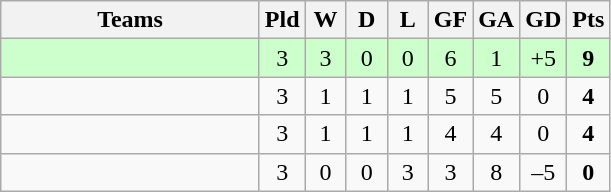<table class="wikitable" style="text-align: center;">
<tr>
<th width=165>Teams</th>
<th width=20>Pld</th>
<th width=20>W</th>
<th width=20>D</th>
<th width=20>L</th>
<th width=20>GF</th>
<th width=20>GA</th>
<th width=20>GD</th>
<th width=20>Pts</th>
</tr>
<tr align=center style="background:#ccffcc;">
<td style="text-align:left;"></td>
<td>3</td>
<td>3</td>
<td>0</td>
<td>0</td>
<td>6</td>
<td>1</td>
<td>+5</td>
<td><strong>9</strong></td>
</tr>
<tr align=center>
<td style="text-align:left;"></td>
<td>3</td>
<td>1</td>
<td>1</td>
<td>1</td>
<td>5</td>
<td>5</td>
<td>0</td>
<td><strong>4</strong></td>
</tr>
<tr align=center>
<td style="text-align:left;"></td>
<td>3</td>
<td>1</td>
<td>1</td>
<td>1</td>
<td>4</td>
<td>4</td>
<td>0</td>
<td><strong>4</strong></td>
</tr>
<tr align=center>
<td style="text-align:left;"></td>
<td>3</td>
<td>0</td>
<td>0</td>
<td>3</td>
<td>3</td>
<td>8</td>
<td>–5</td>
<td><strong>0</strong></td>
</tr>
</table>
